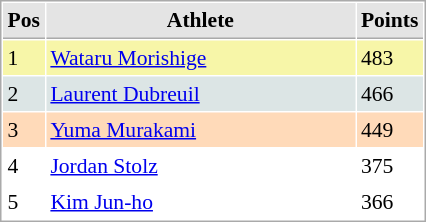<table cellspacing="1" cellpadding="3" style="border:1px solid #aaa; font-size:90%;">
<tr style="background:#e4e4e4;">
<th style="border-bottom:1px solid #aaa; width:10px;">Pos</th>
<th style="border-bottom:1px solid #aaa; width:200px;">Athlete</th>
<th style="border-bottom:1px solid #aaa; width:20px;">Points</th>
</tr>
<tr style="background:#f7f6a8;">
<td>1</td>
<td> <a href='#'>Wataru Morishige</a></td>
<td>483</td>
</tr>
<tr style="background:#dce5e5;">
<td>2</td>
<td> <a href='#'>Laurent Dubreuil</a></td>
<td>466</td>
</tr>
<tr style="background:#ffdab9;">
<td>3</td>
<td> <a href='#'>Yuma Murakami</a></td>
<td>449</td>
</tr>
<tr>
<td>4</td>
<td> <a href='#'>Jordan Stolz</a></td>
<td>375</td>
</tr>
<tr>
<td>5</td>
<td> <a href='#'>Kim Jun-ho</a></td>
<td>366</td>
</tr>
</table>
